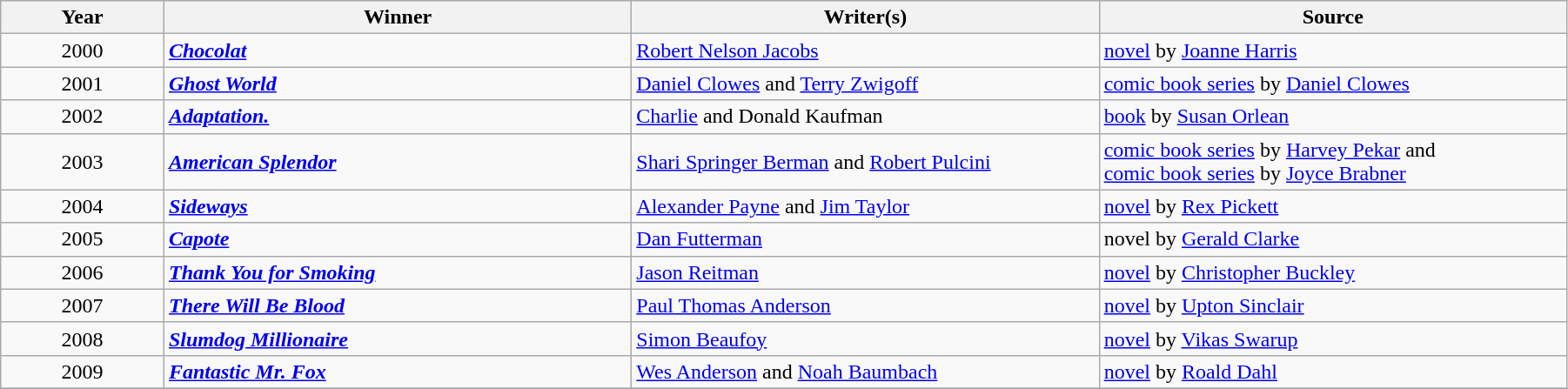<table class="wikitable" width="95%" cellpadding="5">
<tr>
<th width="100">Year</th>
<th width="300">Winner</th>
<th width="300">Writer(s)</th>
<th width="300">Source</th>
</tr>
<tr>
<td style="text-align:center;">2000</td>
<td><strong><em><a href='#'>Chocolat</a></em></strong></td>
<td><a href='#'>Robert Nelson Jacobs</a></td>
<td><a href='#'>novel</a> by <a href='#'>Joanne Harris</a></td>
</tr>
<tr>
<td style="text-align:center;">2001</td>
<td><strong><em><a href='#'>Ghost World</a></em></strong></td>
<td><a href='#'>Daniel Clowes</a> and <a href='#'>Terry Zwigoff</a></td>
<td><a href='#'>comic book series</a> by <a href='#'>Daniel Clowes</a></td>
</tr>
<tr>
<td style="text-align:center;">2002</td>
<td><strong><em><a href='#'>Adaptation.</a></em></strong></td>
<td><a href='#'>Charlie</a> and Donald Kaufman</td>
<td><a href='#'>book</a> by <a href='#'>Susan Orlean</a></td>
</tr>
<tr>
<td style="text-align:center;">2003</td>
<td><strong><em><a href='#'>American Splendor</a></em></strong></td>
<td><a href='#'>Shari Springer Berman</a> and <a href='#'>Robert Pulcini</a></td>
<td><a href='#'>comic book series</a> by <a href='#'>Harvey Pekar</a> and<br><a href='#'>comic book series</a> by <a href='#'>Joyce Brabner</a></td>
</tr>
<tr>
<td style="text-align:center;">2004</td>
<td><strong><em><a href='#'>Sideways</a></em></strong></td>
<td><a href='#'>Alexander Payne</a> and <a href='#'>Jim Taylor</a></td>
<td><a href='#'>novel</a> by <a href='#'>Rex Pickett</a></td>
</tr>
<tr>
<td style="text-align:center;">2005</td>
<td><strong><em><a href='#'>Capote</a></em></strong></td>
<td><a href='#'>Dan Futterman</a></td>
<td>novel by <a href='#'>Gerald Clarke</a></td>
</tr>
<tr>
<td style="text-align:center;">2006</td>
<td><strong><em><a href='#'>Thank You for Smoking</a></em></strong></td>
<td><a href='#'>Jason Reitman</a></td>
<td><a href='#'>novel</a> by <a href='#'>Christopher Buckley</a></td>
</tr>
<tr>
<td style="text-align:center;">2007</td>
<td><strong><em><a href='#'>There Will Be Blood</a></em></strong></td>
<td><a href='#'>Paul Thomas Anderson</a></td>
<td><a href='#'>novel</a> by <a href='#'>Upton Sinclair</a></td>
</tr>
<tr>
<td style="text-align:center;">2008</td>
<td><strong><em><a href='#'>Slumdog Millionaire</a></em></strong></td>
<td><a href='#'>Simon Beaufoy</a></td>
<td><a href='#'>novel</a> by <a href='#'>Vikas Swarup</a></td>
</tr>
<tr>
<td style="text-align:center;">2009</td>
<td><strong><em><a href='#'>Fantastic Mr. Fox</a></em></strong></td>
<td><a href='#'>Wes Anderson</a> and <a href='#'>Noah Baumbach</a></td>
<td><a href='#'>novel</a> by <a href='#'>Roald Dahl</a></td>
</tr>
<tr>
</tr>
</table>
